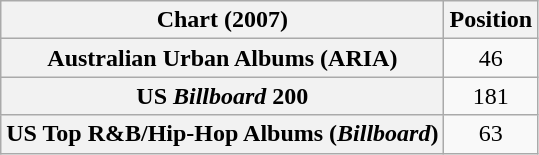<table class="wikitable sortable plainrowheaders" style="text-align:center">
<tr>
<th scope="col">Chart (2007)</th>
<th scope="col">Position</th>
</tr>
<tr>
<th scope="row">Australian Urban Albums (ARIA)</th>
<td>46</td>
</tr>
<tr>
<th scope="row">US <em>Billboard</em> 200</th>
<td>181</td>
</tr>
<tr>
<th scope="row">US Top R&B/Hip-Hop Albums (<em>Billboard</em>)</th>
<td>63</td>
</tr>
</table>
